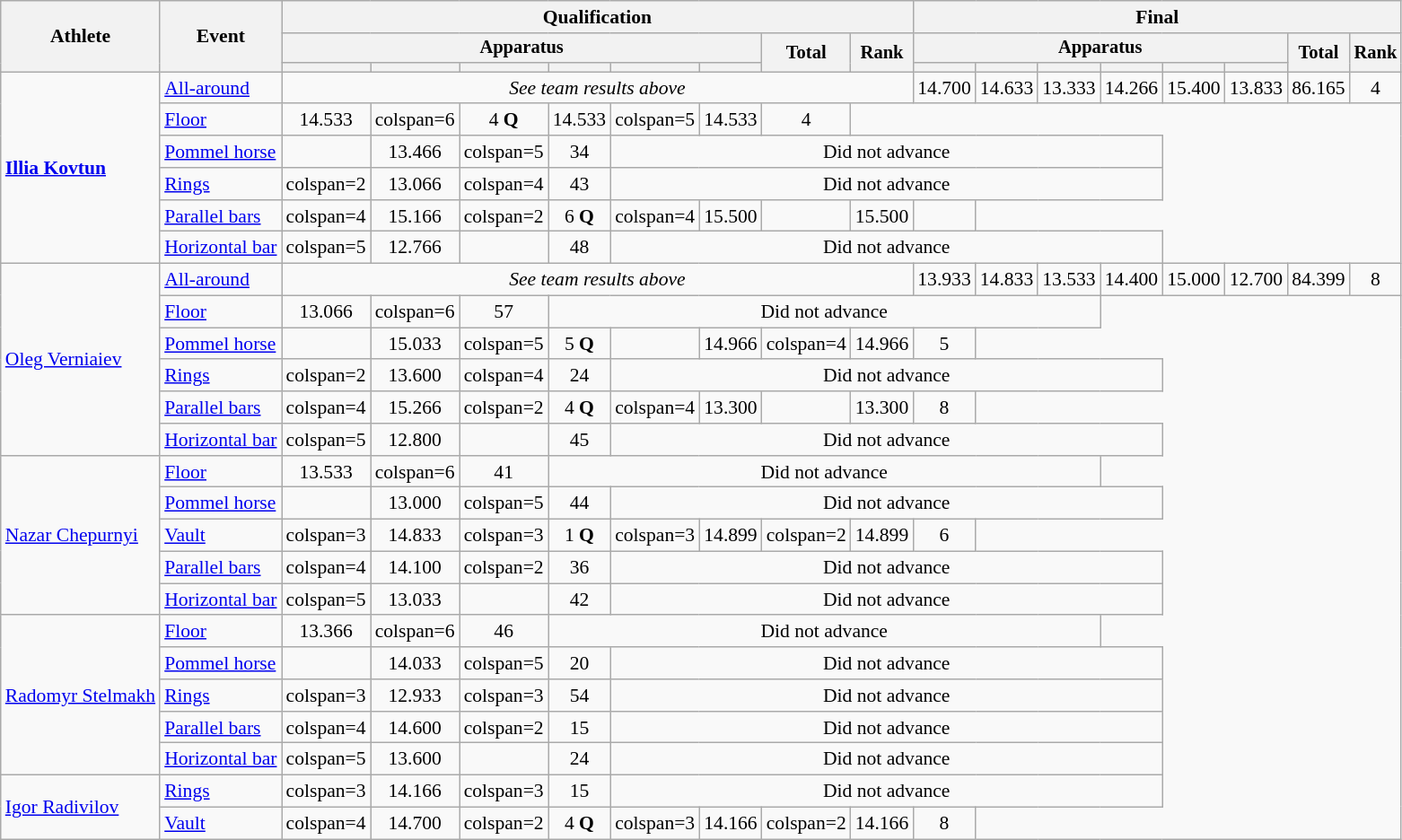<table class=wikitable style=font-size:90%;text-align:center>
<tr>
<th rowspan=3>Athlete</th>
<th rowspan=3>Event</th>
<th colspan=8>Qualification</th>
<th colspan=8>Final</th>
</tr>
<tr style=font-size:95%>
<th colspan=6>Apparatus</th>
<th rowspan=2>Total</th>
<th rowspan=2>Rank</th>
<th colspan=6>Apparatus</th>
<th rowspan=2>Total</th>
<th rowspan=2>Rank</th>
</tr>
<tr style=font-size:95%>
<th></th>
<th></th>
<th></th>
<th></th>
<th></th>
<th></th>
<th></th>
<th></th>
<th></th>
<th></th>
<th></th>
<th></th>
</tr>
<tr>
<td align=left rowspan=6><strong><a href='#'>Illia Kovtun</a></strong></td>
<td align=left><a href='#'>All-around</a></td>
<td colspan=8><em>See team results above</em></td>
<td>14.700</td>
<td>14.633</td>
<td>13.333</td>
<td>14.266</td>
<td>15.400</td>
<td>13.833</td>
<td>86.165</td>
<td>4</td>
</tr>
<tr>
<td align=left><a href='#'>Floor</a></td>
<td>14.533</td>
<td>colspan=6 </td>
<td>4 <strong>Q</strong></td>
<td>14.533</td>
<td>colspan=5 </td>
<td>14.533</td>
<td>4</td>
</tr>
<tr>
<td align=left><a href='#'>Pommel horse</a></td>
<td></td>
<td>13.466</td>
<td>colspan=5 </td>
<td>34</td>
<td colspan=8>Did not advance</td>
</tr>
<tr>
<td align=left><a href='#'>Rings</a></td>
<td>colspan=2 </td>
<td>13.066</td>
<td>colspan=4 </td>
<td>43</td>
<td colspan=8>Did not advance</td>
</tr>
<tr>
<td align=left><a href='#'>Parallel bars</a></td>
<td>colspan=4 </td>
<td>15.166</td>
<td>colspan=2 </td>
<td>6 <strong>Q</strong></td>
<td>colspan=4 </td>
<td>15.500</td>
<td></td>
<td>15.500</td>
<td></td>
</tr>
<tr>
<td align=left><a href='#'>Horizontal bar</a></td>
<td>colspan=5 </td>
<td>12.766</td>
<td></td>
<td>48</td>
<td colspan=8>Did not advance</td>
</tr>
<tr>
<td align=left rowspan=6><a href='#'>Oleg Verniaiev</a></td>
<td align=left><a href='#'>All-around</a></td>
<td colspan=8><em>See team results above</em></td>
<td>13.933</td>
<td>14.833</td>
<td>13.533</td>
<td>14.400</td>
<td>15.000</td>
<td>12.700</td>
<td>84.399</td>
<td>8</td>
</tr>
<tr>
<td align=left><a href='#'>Floor</a></td>
<td>13.066</td>
<td>colspan=6 </td>
<td>57</td>
<td colspan=8>Did not advance</td>
</tr>
<tr>
<td align=left><a href='#'>Pommel horse</a></td>
<td></td>
<td>15.033</td>
<td>colspan=5 </td>
<td>5 <strong>Q</strong></td>
<td></td>
<td>14.966</td>
<td>colspan=4 </td>
<td>14.966</td>
<td>5</td>
</tr>
<tr>
<td align=left><a href='#'>Rings</a></td>
<td>colspan=2 </td>
<td>13.600</td>
<td>colspan=4 </td>
<td>24</td>
<td colspan=8>Did not advance</td>
</tr>
<tr>
<td align=left><a href='#'>Parallel bars</a></td>
<td>colspan=4 </td>
<td>15.266</td>
<td>colspan=2 </td>
<td>4 <strong>Q</strong></td>
<td>colspan=4 </td>
<td>13.300</td>
<td></td>
<td>13.300</td>
<td>8</td>
</tr>
<tr>
<td align=left><a href='#'>Horizontal bar</a></td>
<td>colspan=5 </td>
<td>12.800</td>
<td></td>
<td>45</td>
<td colspan=8>Did not advance</td>
</tr>
<tr>
<td align=left rowspan=5><a href='#'>Nazar Chepurnyi</a></td>
<td align=left><a href='#'>Floor</a></td>
<td>13.533</td>
<td>colspan=6 </td>
<td>41</td>
<td colspan=8>Did not advance</td>
</tr>
<tr>
<td align=left><a href='#'>Pommel horse</a></td>
<td></td>
<td>13.000</td>
<td>colspan=5 </td>
<td>44</td>
<td colspan=8>Did not advance</td>
</tr>
<tr>
<td align=left><a href='#'>Vault</a></td>
<td>colspan=3 </td>
<td>14.833</td>
<td>colspan=3 </td>
<td>1 <strong>Q</strong></td>
<td>colspan=3 </td>
<td>14.899</td>
<td>colspan=2 </td>
<td>14.899</td>
<td>6</td>
</tr>
<tr>
<td align=left><a href='#'>Parallel bars</a></td>
<td>colspan=4 </td>
<td>14.100</td>
<td>colspan=2 </td>
<td>36</td>
<td colspan=8>Did not advance</td>
</tr>
<tr>
<td align=left><a href='#'>Horizontal bar</a></td>
<td>colspan=5 </td>
<td>13.033</td>
<td></td>
<td>42</td>
<td colspan=8>Did not advance</td>
</tr>
<tr>
<td align=left rowspan=5><a href='#'>Radomyr Stelmakh</a></td>
<td align=left><a href='#'>Floor</a></td>
<td>13.366</td>
<td>colspan=6 </td>
<td>46</td>
<td colspan=8>Did not advance</td>
</tr>
<tr>
<td align=left><a href='#'>Pommel horse</a></td>
<td></td>
<td>14.033</td>
<td>colspan=5 </td>
<td>20</td>
<td colspan=8>Did not advance</td>
</tr>
<tr>
<td align=left><a href='#'>Rings</a></td>
<td>colspan=3 </td>
<td>12.933</td>
<td>colspan=3 </td>
<td>54</td>
<td colspan=8>Did not advance</td>
</tr>
<tr>
<td align=left><a href='#'>Parallel bars</a></td>
<td>colspan=4 </td>
<td>14.600</td>
<td>colspan=2 </td>
<td>15</td>
<td colspan=8>Did not advance</td>
</tr>
<tr>
<td align=left><a href='#'>Horizontal bar</a></td>
<td>colspan=5 </td>
<td>13.600</td>
<td></td>
<td>24</td>
<td colspan=8>Did not advance</td>
</tr>
<tr>
<td align=left rowspan=2><a href='#'>Igor Radivilov</a></td>
<td align=left><a href='#'>Rings</a></td>
<td>colspan=3 </td>
<td>14.166</td>
<td>colspan=3 </td>
<td>15</td>
<td colspan=8>Did not advance</td>
</tr>
<tr>
<td align=left><a href='#'>Vault</a></td>
<td>colspan=4 </td>
<td>14.700</td>
<td>colspan=2 </td>
<td>4 <strong>Q</strong></td>
<td>colspan=3 </td>
<td>14.166</td>
<td>colspan=2 </td>
<td>14.166</td>
<td>8</td>
</tr>
</table>
